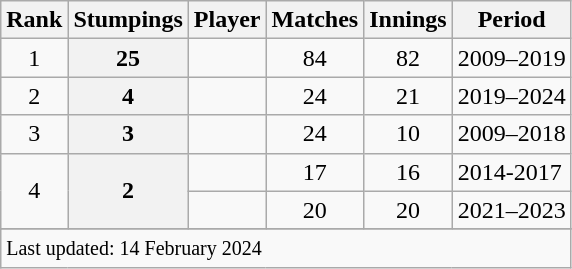<table class="wikitable plainrowheaders sortable">
<tr>
<th scope=col>Rank</th>
<th scope=col>Stumpings</th>
<th scope=col>Player</th>
<th scope=col>Matches</th>
<th scope=col>Innings</th>
<th scope=col>Period</th>
</tr>
<tr>
<td align=center>1</td>
<th scope=row style=text-align:center;>25</th>
<td></td>
<td align=center>84</td>
<td align=center>82</td>
<td>2009–2019</td>
</tr>
<tr>
<td align=center>2</td>
<th scope=row style=text-align:center;>4</th>
<td> </td>
<td align="center">24</td>
<td align="center">21</td>
<td>2019–2024</td>
</tr>
<tr>
<td align="center">3</td>
<th scope="row" style="text-align:center;">3</th>
<td></td>
<td align="center">24</td>
<td align="center">10</td>
<td>2009–2018</td>
</tr>
<tr>
<td align=center rowspan=2>4</td>
<th scope=row style=text-align:center; rowspan=2>2</th>
<td></td>
<td align=center>17</td>
<td align=center>16</td>
<td>2014-2017</td>
</tr>
<tr>
<td> </td>
<td align=center>20</td>
<td align=center>20</td>
<td>2021–2023</td>
</tr>
<tr>
</tr>
<tr class=sortbottom>
<td colspan=6><small>Last updated: 14 February 2024</small></td>
</tr>
</table>
